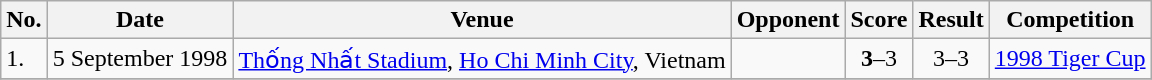<table class="wikitable">
<tr>
<th>No.</th>
<th>Date</th>
<th>Venue</th>
<th>Opponent</th>
<th>Score</th>
<th>Result</th>
<th>Competition</th>
</tr>
<tr>
<td>1.</td>
<td>5 September 1998</td>
<td><a href='#'>Thống Nhất Stadium</a>, <a href='#'>Ho Chi Minh City</a>, Vietnam</td>
<td></td>
<td align=center><strong>3</strong>–3</td>
<td align=center>3–3</td>
<td><a href='#'>1998 Tiger Cup</a></td>
</tr>
<tr>
</tr>
</table>
